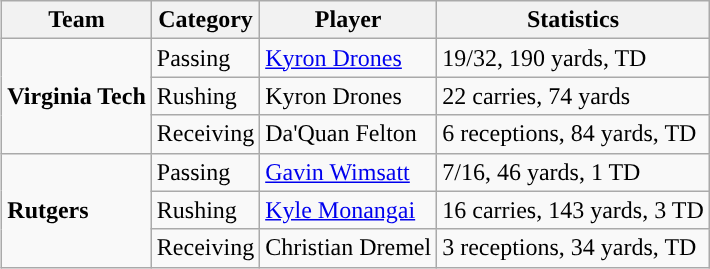<table class="wikitable" style="float: right;">
<tr>
<th>Team</th>
<th>Category</th>
<th>Player</th>
<th>Statistics</th>
</tr>
<tr>
<td rowspan=3><strong>Virginia Tech</strong></td>
<td>Passing</td>
<td><a href='#'>Kyron Drones</a></td>
<td>19/32, 190 yards, TD</td>
</tr>
<tr>
<td>Rushing</td>
<td>Kyron Drones</td>
<td>22 carries, 74 yards</td>
</tr>
<tr>
<td>Receiving</td>
<td>Da'Quan Felton</td>
<td>6 receptions, 84 yards, TD</td>
</tr>
<tr>
<td rowspan=3><strong>Rutgers</strong></td>
<td>Passing</td>
<td><a href='#'>Gavin Wimsatt</a></td>
<td>7/16, 46 yards, 1 TD</td>
</tr>
<tr>
<td>Rushing</td>
<td><a href='#'>Kyle Monangai</a></td>
<td>16 carries, 143 yards, 3 TD</td>
</tr>
<tr>
<td>Receiving</td>
<td>Christian Dremel</td>
<td>3 receptions, 34 yards, TD</td>
</tr>
</table>
